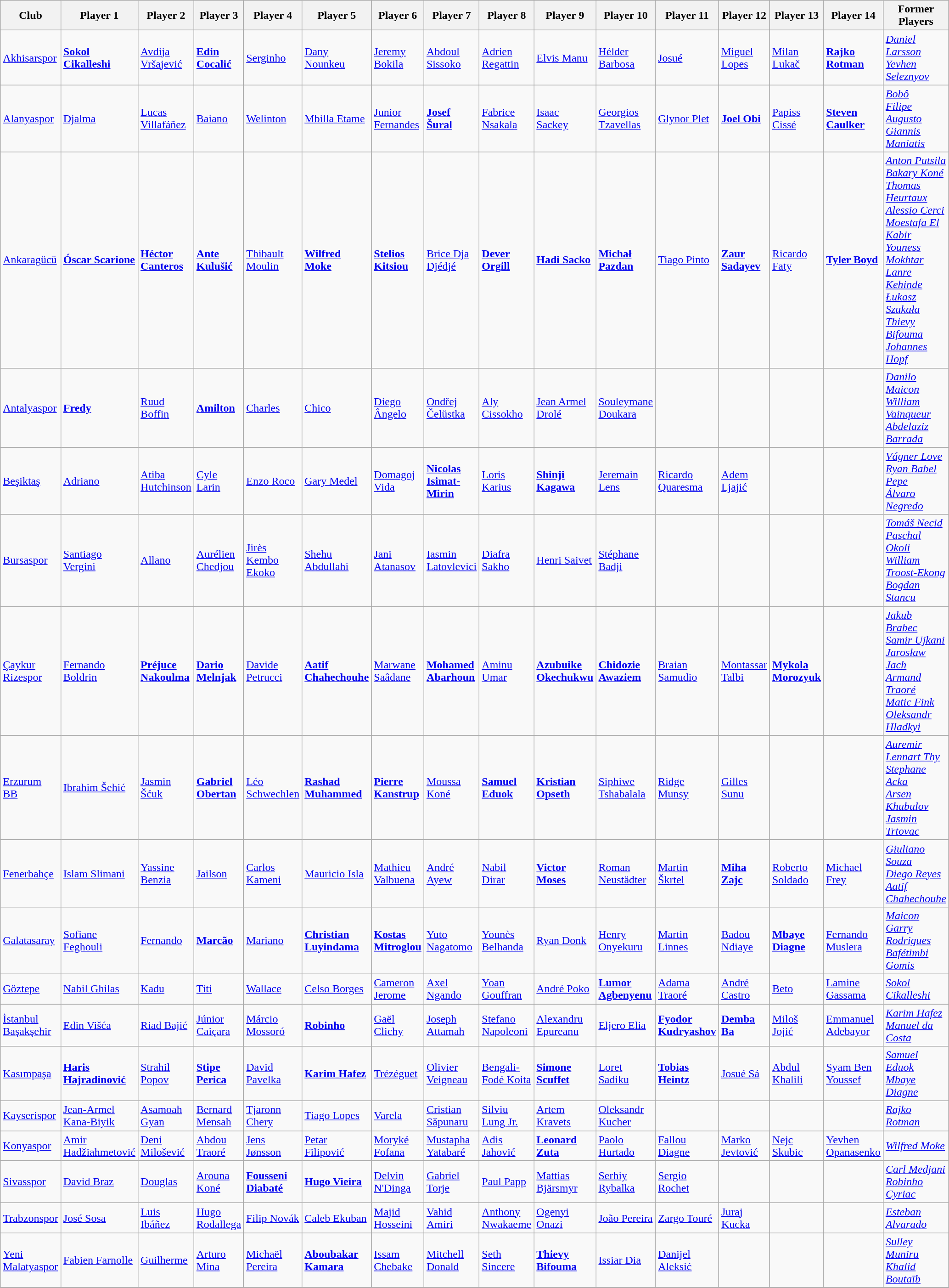<table class="wikitable">
<tr>
<th>Club</th>
<th>Player 1</th>
<th>Player 2</th>
<th>Player 3</th>
<th>Player 4</th>
<th>Player 5</th>
<th>Player 6</th>
<th>Player 7</th>
<th>Player 8</th>
<th>Player 9</th>
<th>Player 10</th>
<th>Player 11</th>
<th>Player 12</th>
<th>Player 13</th>
<th>Player 14</th>
<th>Former Players</th>
</tr>
<tr>
<td><a href='#'>Akhisarspor</a></td>
<td> <strong><a href='#'>Sokol Cikalleshi</a></strong></td>
<td> <a href='#'>Avdija Vršajević</a></td>
<td> <strong><a href='#'>Edin Cocalić</a></strong></td>
<td> <a href='#'>Serginho</a></td>
<td> <a href='#'>Dany Nounkeu</a></td>
<td> <a href='#'>Jeremy Bokila</a></td>
<td> <a href='#'>Abdoul Sissoko</a></td>
<td> <a href='#'>Adrien Regattin</a></td>
<td> <a href='#'>Elvis Manu</a></td>
<td> <a href='#'>Hélder Barbosa</a></td>
<td> <a href='#'>Josué</a></td>
<td> <a href='#'>Miguel Lopes</a></td>
<td> <a href='#'>Milan Lukač</a></td>
<td> <strong><a href='#'>Rajko Rotman</a></strong></td>
<td> <em><a href='#'>Daniel Larsson</a></em> <br>  <em><a href='#'>Yevhen Seleznyov</a></em></td>
</tr>
<tr>
<td><a href='#'>Alanyaspor</a></td>
<td> <a href='#'>Djalma</a></td>
<td> <a href='#'>Lucas Villafáñez</a></td>
<td> <a href='#'>Baiano</a></td>
<td> <a href='#'>Welinton</a></td>
<td> <a href='#'>Mbilla Etame</a></td>
<td> <a href='#'>Junior Fernandes</a></td>
<td> <strong><a href='#'>Josef Šural</a></strong></td>
<td> <a href='#'>Fabrice Nsakala</a></td>
<td> <a href='#'>Isaac Sackey</a></td>
<td> <a href='#'>Georgios Tzavellas</a></td>
<td> <a href='#'>Glynor Plet</a></td>
<td> <strong><a href='#'>Joel Obi</a></strong></td>
<td> <a href='#'>Papiss Cissé</a></td>
<td> <strong><a href='#'>Steven Caulker</a></strong></td>
<td> <em><a href='#'>Bobô</a></em> <br>  <em><a href='#'>Filipe Augusto</a></em> <br>  <em><a href='#'>Giannis Maniatis</a></em></td>
</tr>
<tr>
<td><a href='#'>Ankaragücü</a></td>
<td> <strong><a href='#'>Óscar Scarione</a></strong></td>
<td> <strong><a href='#'>Héctor Canteros</a></strong></td>
<td> <strong><a href='#'>Ante Kulušić</a></strong></td>
<td> <a href='#'>Thibault Moulin</a></td>
<td> <strong><a href='#'>Wilfred Moke</a></strong></td>
<td> <strong><a href='#'>Stelios Kitsiou</a></strong></td>
<td> <a href='#'>Brice Dja Djédjé</a></td>
<td> <strong><a href='#'>Dever Orgill</a></strong></td>
<td> <strong><a href='#'>Hadi Sacko</a></strong></td>
<td> <strong><a href='#'>Michał Pazdan</a></strong></td>
<td> <a href='#'>Tiago Pinto</a></td>
<td> <strong><a href='#'>Zaur Sadayev</a></strong></td>
<td> <a href='#'>Ricardo Faty</a></td>
<td> <strong><a href='#'>Tyler Boyd</a></strong></td>
<td> <em><a href='#'>Anton Putsila</a></em> <br>  <em><a href='#'>Bakary Koné</a></em> <br>  <em><a href='#'>Thomas Heurtaux</a></em> <br>  <em><a href='#'>Alessio Cerci</a></em> <br>  <em><a href='#'>Moestafa El Kabir</a></em> <br>  <em><a href='#'>Youness Mokhtar</a></em> <br>  <em><a href='#'>Lanre Kehinde</a></em> <br>  <em><a href='#'>Łukasz Szukała</a></em> <br>  <em><a href='#'>Thievy Bifouma</a></em> <br>  <em><a href='#'>Johannes Hopf</a></em></td>
</tr>
<tr>
<td><a href='#'>Antalyaspor</a></td>
<td> <strong><a href='#'>Fredy</a></strong></td>
<td> <a href='#'>Ruud Boffin</a></td>
<td> <strong><a href='#'>Amilton</a></strong></td>
<td> <a href='#'>Charles</a></td>
<td> <a href='#'>Chico</a></td>
<td> <a href='#'>Diego Ângelo</a></td>
<td> <a href='#'>Ondřej Čelůstka</a></td>
<td> <a href='#'>Aly Cissokho</a></td>
<td> <a href='#'>Jean Armel Drolé</a></td>
<td> <a href='#'>Souleymane Doukara</a></td>
<td></td>
<td></td>
<td></td>
<td></td>
<td> <em><a href='#'>Danilo</a></em> <br>  <em><a href='#'>Maicon</a></em> <br>  <em><a href='#'>William Vainqueur</a></em> <br>  <em><a href='#'>Abdelaziz Barrada</a></em></td>
</tr>
<tr>
<td><a href='#'>Beşiktaş</a></td>
<td> <a href='#'>Adriano</a></td>
<td> <a href='#'>Atiba Hutchinson</a></td>
<td> <a href='#'>Cyle Larin</a></td>
<td> <a href='#'>Enzo Roco</a></td>
<td> <a href='#'>Gary Medel</a></td>
<td> <a href='#'>Domagoj Vida</a></td>
<td> <strong><a href='#'>Nicolas Isimat-Mirin</a></strong></td>
<td> <a href='#'>Loris Karius</a></td>
<td> <strong><a href='#'>Shinji Kagawa</a></strong></td>
<td> <a href='#'>Jeremain Lens</a></td>
<td> <a href='#'>Ricardo Quaresma</a></td>
<td> <a href='#'>Adem Ljajić</a></td>
<td></td>
<td></td>
<td> <em><a href='#'>Vágner Love</a></em> <br>  <em><a href='#'>Ryan Babel</a></em> <br>  <em><a href='#'>Pepe</a></em> <br>  <em><a href='#'>Álvaro Negredo</a></em></td>
</tr>
<tr>
<td><a href='#'>Bursaspor</a></td>
<td> <a href='#'>Santiago Vergini</a></td>
<td> <a href='#'>Allano</a></td>
<td> <a href='#'>Aurélien Chedjou</a></td>
<td> <a href='#'>Jirès Kembo Ekoko</a></td>
<td> <a href='#'>Shehu Abdullahi</a></td>
<td> <a href='#'>Jani Atanasov</a></td>
<td> <a href='#'>Iasmin Latovlevici</a></td>
<td> <a href='#'>Diafra Sakho</a></td>
<td> <a href='#'>Henri Saivet</a></td>
<td> <a href='#'>Stéphane Badji</a></td>
<td></td>
<td></td>
<td></td>
<td></td>
<td> <em><a href='#'>Tomáš Necid</a></em> <br>  <em><a href='#'>Paschal Okoli</a></em> <br>  <em><a href='#'>William Troost-Ekong</a></em> <br>  <em><a href='#'>Bogdan Stancu</a></em></td>
</tr>
<tr>
<td><a href='#'>Çaykur Rizespor</a></td>
<td> <a href='#'>Fernando Boldrin</a></td>
<td> <strong><a href='#'>Préjuce Nakoulma</a></strong></td>
<td> <strong><a href='#'>Dario Melnjak</a></strong></td>
<td> <a href='#'>Davide Petrucci</a></td>
<td> <strong><a href='#'>Aatif Chahechouhe</a></strong></td>
<td> <a href='#'>Marwane Saâdane</a></td>
<td> <strong><a href='#'>Mohamed Abarhoun</a></strong></td>
<td> <a href='#'>Aminu Umar</a></td>
<td> <strong><a href='#'>Azubuike Okechukwu</a></strong></td>
<td> <strong><a href='#'>Chidozie Awaziem</a></strong></td>
<td> <a href='#'>Braian Samudio</a></td>
<td> <a href='#'>Montassar Talbi</a></td>
<td> <strong><a href='#'>Mykola Morozyuk</a></strong></td>
<td></td>
<td> <em><a href='#'>Jakub Brabec</a></em> <br>  <em><a href='#'>Samir Ujkani</a></em> <br>  <em><a href='#'>Jarosław Jach</a></em> <br>  <em><a href='#'>Armand Traoré</a></em> <br>  <em><a href='#'>Matic Fink</a></em> <br>  <em><a href='#'>Oleksandr Hladkyi</a></em></td>
</tr>
<tr>
<td><a href='#'>Erzurum BB</a></td>
<td> <a href='#'>Ibrahim Šehić</a></td>
<td> <a href='#'>Jasmin Šćuk</a></td>
<td> <strong><a href='#'>Gabriel Obertan</a></strong></td>
<td> <a href='#'>Léo Schwechlen</a></td>
<td> <strong><a href='#'>Rashad Muhammed</a></strong></td>
<td> <strong><a href='#'>Pierre Kanstrup</a></strong></td>
<td> <a href='#'>Moussa Koné</a></td>
<td> <strong><a href='#'>Samuel Eduok</a></strong></td>
<td> <strong><a href='#'>Kristian Opseth</a></strong></td>
<td> <a href='#'>Siphiwe Tshabalala</a></td>
<td> <a href='#'>Ridge Munsy</a></td>
<td> <a href='#'>Gilles Sunu</a></td>
<td></td>
<td></td>
<td> <em><a href='#'>Auremir</a></em> <br>  <em><a href='#'>Lennart Thy</a></em> <br>  <em><a href='#'>Stephane Acka</a></em> <br>  <em><a href='#'>Arsen Khubulov</a></em> <br>  <em><a href='#'>Jasmin Trtovac</a></em></td>
</tr>
<tr>
<td><a href='#'>Fenerbahçe</a></td>
<td> <a href='#'>Islam Slimani</a></td>
<td> <a href='#'>Yassine Benzia</a></td>
<td> <a href='#'>Jailson</a></td>
<td> <a href='#'>Carlos Kameni</a></td>
<td> <a href='#'>Mauricio Isla</a></td>
<td> <a href='#'>Mathieu Valbuena</a></td>
<td> <a href='#'>André Ayew</a></td>
<td> <a href='#'>Nabil Dirar</a></td>
<td> <strong><a href='#'>Victor Moses</a></strong></td>
<td> <a href='#'>Roman Neustädter</a></td>
<td> <a href='#'>Martin Škrtel</a></td>
<td> <strong><a href='#'>Miha Zajc</a></strong></td>
<td> <a href='#'>Roberto Soldado</a></td>
<td> <a href='#'>Michael Frey</a></td>
<td> <em><a href='#'>Giuliano</a></em> <br>  <em><a href='#'>Souza</a></em> <br>  <em><a href='#'>Diego Reyes</a></em> <br>  <em><a href='#'>Aatif Chahechouhe</a></em></td>
</tr>
<tr>
<td><a href='#'>Galatasaray</a></td>
<td> <a href='#'>Sofiane Feghouli</a></td>
<td> <a href='#'>Fernando</a></td>
<td> <strong><a href='#'>Marcão</a></strong></td>
<td> <a href='#'>Mariano</a></td>
<td> <strong><a href='#'>Christian Luyindama</a></strong></td>
<td> <strong><a href='#'>Kostas Mitroglou</a></strong></td>
<td> <a href='#'>Yuto Nagatomo</a></td>
<td> <a href='#'>Younès Belhanda</a></td>
<td> <a href='#'>Ryan Donk</a></td>
<td> <a href='#'>Henry Onyekuru</a></td>
<td> <a href='#'>Martin Linnes</a></td>
<td> <a href='#'>Badou Ndiaye</a></td>
<td> <strong><a href='#'>Mbaye Diagne</a></strong></td>
<td> <a href='#'>Fernando Muslera</a></td>
<td> <em><a href='#'>Maicon</a></em> <br>  <em><a href='#'>Garry Rodrigues</a></em> <br>  <em><a href='#'>Bafétimbi Gomis</a></em></td>
</tr>
<tr>
<td><a href='#'>Göztepe</a></td>
<td> <a href='#'>Nabil Ghilas</a></td>
<td> <a href='#'>Kadu</a></td>
<td> <a href='#'>Titi</a></td>
<td> <a href='#'>Wallace</a></td>
<td> <a href='#'>Celso Borges</a></td>
<td> <a href='#'>Cameron Jerome</a></td>
<td> <a href='#'>Axel Ngando</a></td>
<td> <a href='#'>Yoan Gouffran</a></td>
<td> <a href='#'>André Poko</a></td>
<td> <strong><a href='#'>Lumor Agbenyenu</a></strong></td>
<td> <a href='#'>Adama Traoré</a></td>
<td> <a href='#'>André Castro</a></td>
<td> <a href='#'>Beto</a></td>
<td> <a href='#'>Lamine Gassama</a></td>
<td> <em><a href='#'>Sokol Cikalleshi</a></em></td>
</tr>
<tr>
<td><a href='#'>İstanbul Başakşehir</a></td>
<td> <a href='#'>Edin Višća</a></td>
<td> <a href='#'>Riad Bajić</a></td>
<td> <a href='#'>Júnior Caiçara</a></td>
<td> <a href='#'>Márcio Mossoró</a></td>
<td> <strong><a href='#'>Robinho</a></strong></td>
<td> <a href='#'>Gaël Clichy</a></td>
<td> <a href='#'>Joseph Attamah</a></td>
<td> <a href='#'>Stefano Napoleoni</a></td>
<td> <a href='#'>Alexandru Epureanu</a></td>
<td> <a href='#'>Eljero Elia</a></td>
<td> <strong><a href='#'>Fyodor Kudryashov</a></strong></td>
<td> <strong><a href='#'>Demba Ba</a></strong></td>
<td> <a href='#'>Miloš Jojić</a></td>
<td> <a href='#'>Emmanuel Adebayor</a></td>
<td> <em><a href='#'>Karim Hafez</a></em> <br>  <em><a href='#'>Manuel da Costa</a></em></td>
</tr>
<tr>
<td><a href='#'>Kasımpaşa</a></td>
<td> <strong><a href='#'>Haris Hajradinović</a></strong></td>
<td> <a href='#'>Strahil Popov</a></td>
<td> <strong><a href='#'>Stipe Perica</a></strong></td>
<td> <a href='#'>David Pavelka</a></td>
<td> <strong><a href='#'>Karim Hafez</a></strong></td>
<td> <a href='#'>Trézéguet</a></td>
<td> <a href='#'>Olivier Veigneau</a></td>
<td> <a href='#'>Bengali-Fodé Koita</a></td>
<td> <strong><a href='#'>Simone Scuffet</a></strong></td>
<td> <a href='#'>Loret Sadiku</a></td>
<td> <strong><a href='#'>Tobias Heintz</a></strong></td>
<td> <a href='#'>Josué Sá</a></td>
<td> <a href='#'>Abdul Khalili</a></td>
<td> <a href='#'>Syam Ben Youssef</a></td>
<td> <em><a href='#'>Samuel Eduok</a></em> <br>  <em><a href='#'>Mbaye Diagne</a></em></td>
</tr>
<tr>
<td><a href='#'>Kayserispor</a></td>
<td> <a href='#'>Jean-Armel Kana-Biyik</a></td>
<td> <a href='#'>Asamoah Gyan</a></td>
<td> <a href='#'>Bernard Mensah</a></td>
<td> <a href='#'>Tjaronn Chery</a></td>
<td> <a href='#'>Tiago Lopes</a></td>
<td> <a href='#'>Varela</a></td>
<td> <a href='#'>Cristian Săpunaru</a></td>
<td> <a href='#'>Silviu Lung Jr.</a></td>
<td> <a href='#'>Artem Kravets</a></td>
<td> <a href='#'>Oleksandr Kucher</a></td>
<td></td>
<td></td>
<td></td>
<td></td>
<td> <em><a href='#'>Rajko Rotman</a></em></td>
</tr>
<tr>
<td><a href='#'>Konyaspor</a></td>
<td> <a href='#'>Amir Hadžiahmetović</a></td>
<td> <a href='#'>Deni Milošević</a></td>
<td> <a href='#'>Abdou Traoré</a></td>
<td> <a href='#'>Jens Jønsson</a></td>
<td> <a href='#'>Petar Filipović</a></td>
<td> <a href='#'>Moryké Fofana</a></td>
<td> <a href='#'>Mustapha Yatabaré</a></td>
<td> <a href='#'>Adis Jahović</a></td>
<td> <strong><a href='#'>Leonard Zuta</a></strong></td>
<td> <a href='#'>Paolo Hurtado</a></td>
<td> <a href='#'>Fallou Diagne</a></td>
<td> <a href='#'>Marko Jevtović</a></td>
<td> <a href='#'>Nejc Skubic</a></td>
<td> <a href='#'>Yevhen Opanasenko</a></td>
<td> <em><a href='#'>Wilfred Moke</a></em></td>
</tr>
<tr>
<td><a href='#'>Sivasspor</a></td>
<td> <a href='#'>David Braz</a></td>
<td> <a href='#'>Douglas</a></td>
<td> <a href='#'>Arouna Koné</a></td>
<td> <strong><a href='#'>Fousseni Diabaté</a></strong></td>
<td> <strong><a href='#'>Hugo Vieira</a></strong></td>
<td> <a href='#'>Delvin N'Dinga</a></td>
<td> <a href='#'>Gabriel Torje</a></td>
<td> <a href='#'>Paul Papp</a></td>
<td> <a href='#'>Mattias Bjärsmyr</a></td>
<td> <a href='#'>Serhiy Rybalka</a></td>
<td> <a href='#'>Sergio Rochet</a></td>
<td></td>
<td></td>
<td></td>
<td> <em><a href='#'>Carl Medjani</a></em> <br>  <em><a href='#'>Robinho</a></em> <br>  <em><a href='#'>Cyriac</a></em></td>
</tr>
<tr>
<td><a href='#'>Trabzonspor</a></td>
<td> <a href='#'>José Sosa</a></td>
<td> <a href='#'>Luis Ibáñez</a></td>
<td> <a href='#'>Hugo Rodallega</a></td>
<td> <a href='#'>Filip Novák</a></td>
<td> <a href='#'>Caleb Ekuban</a></td>
<td> <a href='#'>Majid Hosseini</a></td>
<td> <a href='#'>Vahid Amiri</a></td>
<td> <a href='#'>Anthony Nwakaeme</a></td>
<td> <a href='#'>Ogenyi Onazi</a></td>
<td> <a href='#'>João Pereira</a></td>
<td> <a href='#'>Zargo Touré</a></td>
<td> <a href='#'>Juraj Kucka</a></td>
<td></td>
<td></td>
<td> <em><a href='#'>Esteban Alvarado</a></em></td>
</tr>
<tr>
<td><a href='#'>Yeni Malatyaspor</a></td>
<td> <a href='#'>Fabien Farnolle</a></td>
<td> <a href='#'>Guilherme</a></td>
<td> <a href='#'>Arturo Mina</a></td>
<td> <a href='#'>Michaël Pereira</a></td>
<td> <strong><a href='#'>Aboubakar Kamara</a></strong></td>
<td> <a href='#'>Issam Chebake</a></td>
<td> <a href='#'>Mitchell Donald</a></td>
<td> <a href='#'>Seth Sincere</a></td>
<td> <strong><a href='#'>Thievy Bifouma</a></strong></td>
<td> <a href='#'>Issiar Dia</a></td>
<td> <a href='#'>Danijel Aleksić</a></td>
<td></td>
<td></td>
<td></td>
<td> <em><a href='#'>Sulley Muniru</a></em> <br>  <em><a href='#'>Khalid Boutaïb</a></em></td>
</tr>
<tr>
</tr>
</table>
